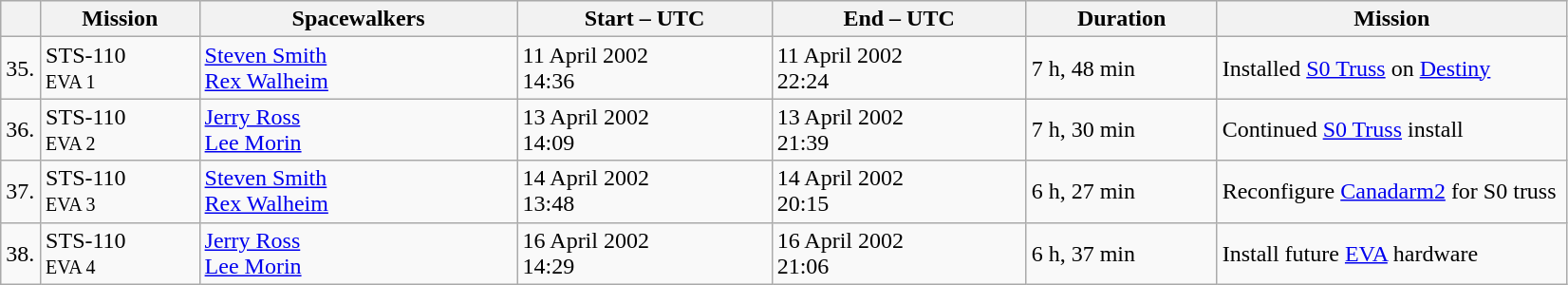<table class="wikitable">
<tr style="background:#efefef;">
<th width="2.5%"></th>
<th width="10%"><strong>Mission</strong></th>
<th width="20%"><strong>Spacewalkers</strong></th>
<th width="16%"><strong>Start – UTC</strong></th>
<th width="16%"><strong>End – UTC</strong></th>
<th width="12%"><strong>Duration</strong></th>
<th width="22%"><strong>Mission</strong></th>
</tr>
<tr>
<td>35.</td>
<td>STS-110<br><small>EVA 1</small></td>
<td><a href='#'>Steven Smith</a><br><a href='#'>Rex Walheim</a></td>
<td>11 April 2002<br> 14:36</td>
<td>11 April 2002<br> 22:24</td>
<td>7 h, 48 min</td>
<td>Installed <a href='#'>S0 Truss</a> on <a href='#'>Destiny</a></td>
</tr>
<tr>
<td>36.</td>
<td>STS-110<br><small>EVA 2</small></td>
<td><a href='#'>Jerry Ross</a><br><a href='#'>Lee Morin</a></td>
<td>13 April 2002<br> 14:09</td>
<td>13 April 2002<br> 21:39</td>
<td>7 h, 30 min</td>
<td>Continued <a href='#'>S0 Truss</a> install</td>
</tr>
<tr>
<td>37.</td>
<td>STS-110<br><small>EVA 3</small></td>
<td><a href='#'>Steven Smith</a><br><a href='#'>Rex Walheim</a></td>
<td>14 April 2002<br> 13:48</td>
<td>14 April 2002<br> 20:15</td>
<td>6 h, 27 min</td>
<td>Reconfigure <a href='#'>Canadarm2</a> for S0 truss</td>
</tr>
<tr>
<td>38.</td>
<td>STS-110<br><small>EVA 4</small></td>
<td><a href='#'>Jerry Ross</a><br><a href='#'>Lee Morin</a></td>
<td>16 April 2002<br> 14:29</td>
<td>16 April 2002<br> 21:06</td>
<td>6 h, 37 min</td>
<td>Install future <a href='#'>EVA</a> hardware</td>
</tr>
</table>
